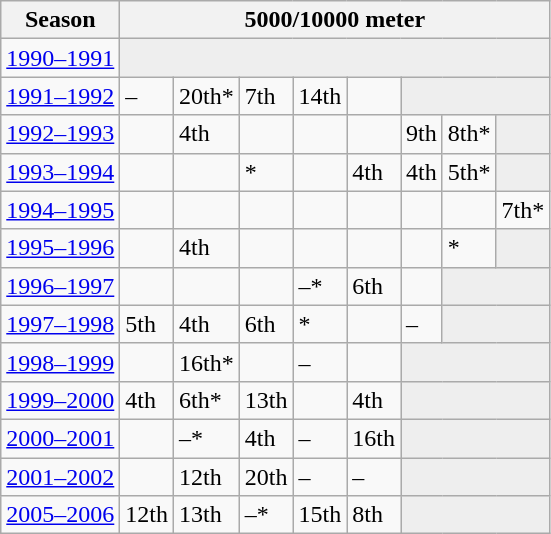<table class="wikitable" style="display: inline-table">
<tr>
<th>Season</th>
<th colspan="8">5000/10000 meter</th>
</tr>
<tr>
<td><a href='#'>1990–1991</a></td>
<td colspan="9" bgcolor=#EEEEEE></td>
</tr>
<tr>
<td><a href='#'>1991–1992</a></td>
<td>–</td>
<td>20th*</td>
<td>7th</td>
<td>14th</td>
<td></td>
<td colspan="3" bgcolor=#EEEEEE></td>
</tr>
<tr>
<td><a href='#'>1992–1993</a></td>
<td></td>
<td>4th</td>
<td></td>
<td></td>
<td></td>
<td>9th</td>
<td>8th*</td>
<td colspan="1" bgcolor=#EEEEEE></td>
</tr>
<tr>
<td><a href='#'>1993–1994</a></td>
<td></td>
<td></td>
<td>*</td>
<td></td>
<td>4th</td>
<td>4th</td>
<td>5th*</td>
<td colspan="1" bgcolor=#EEEEEE></td>
</tr>
<tr>
<td><a href='#'>1994–1995</a></td>
<td></td>
<td></td>
<td></td>
<td></td>
<td></td>
<td></td>
<td></td>
<td>7th*</td>
</tr>
<tr>
<td><a href='#'>1995–1996</a></td>
<td></td>
<td>4th</td>
<td></td>
<td></td>
<td></td>
<td></td>
<td>*</td>
<td colspan="1" bgcolor=#EEEEEE></td>
</tr>
<tr>
<td><a href='#'>1996–1997</a></td>
<td></td>
<td></td>
<td></td>
<td>–*</td>
<td>6th</td>
<td></td>
<td colspan="2" bgcolor=#EEEEEE></td>
</tr>
<tr>
<td><a href='#'>1997–1998</a></td>
<td>5th</td>
<td>4th</td>
<td>6th</td>
<td>*</td>
<td></td>
<td>–</td>
<td colspan="2" bgcolor=#EEEEEE></td>
</tr>
<tr>
<td><a href='#'>1998–1999</a></td>
<td></td>
<td>16th*</td>
<td></td>
<td>–</td>
<td></td>
<td colspan="3" bgcolor=#EEEEEE></td>
</tr>
<tr>
<td><a href='#'>1999–2000</a></td>
<td>4th</td>
<td>6th*</td>
<td>13th</td>
<td></td>
<td>4th</td>
<td colspan="3" bgcolor=#EEEEEE></td>
</tr>
<tr>
<td><a href='#'>2000–2001</a></td>
<td></td>
<td>–*</td>
<td>4th</td>
<td>–</td>
<td>16th</td>
<td colspan="3" bgcolor=#EEEEEE></td>
</tr>
<tr>
<td><a href='#'>2001–2002</a></td>
<td></td>
<td>12th</td>
<td>20th</td>
<td>–</td>
<td>–</td>
<td colspan="3" bgcolor=#EEEEEE></td>
</tr>
<tr>
<td><a href='#'>2005–2006</a></td>
<td>12th</td>
<td>13th</td>
<td>–*</td>
<td>15th</td>
<td>8th</td>
<td colspan="3" bgcolor=#EEEEEE></td>
</tr>
</table>
